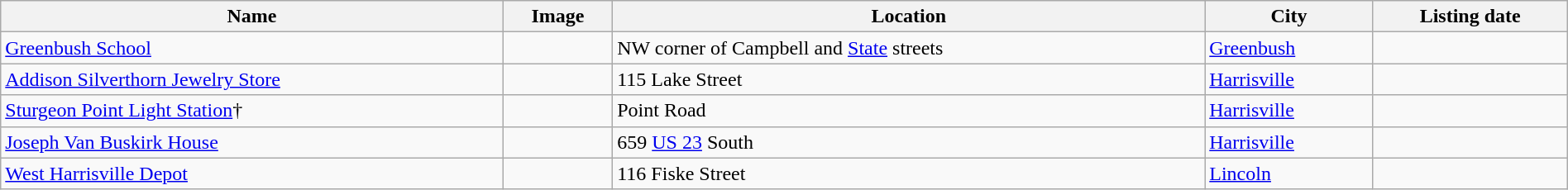<table class="wikitable sortable" style="width:100%">
<tr>
<th>Name</th>
<th>Image</th>
<th>Location</th>
<th>City</th>
<th>Listing date</th>
</tr>
<tr>
<td><a href='#'>Greenbush School</a></td>
<td></td>
<td>NW corner of Campbell and <a href='#'>State</a> streets</td>
<td><a href='#'>Greenbush</a></td>
<td></td>
</tr>
<tr>
<td><a href='#'>Addison Silverthorn Jewelry Store</a></td>
<td></td>
<td>115 Lake Street</td>
<td><a href='#'>Harrisville</a></td>
<td></td>
</tr>
<tr>
<td><a href='#'>Sturgeon Point Light Station</a>†</td>
<td></td>
<td>Point Road</td>
<td><a href='#'>Harrisville</a></td>
<td></td>
</tr>
<tr>
<td><a href='#'>Joseph Van Buskirk House</a></td>
<td></td>
<td>659 <a href='#'>US 23</a> South</td>
<td><a href='#'>Harrisville</a></td>
<td></td>
</tr>
<tr>
<td><a href='#'>West Harrisville Depot</a></td>
<td></td>
<td>116 Fiske Street</td>
<td><a href='#'>Lincoln</a></td>
<td></td>
</tr>
</table>
